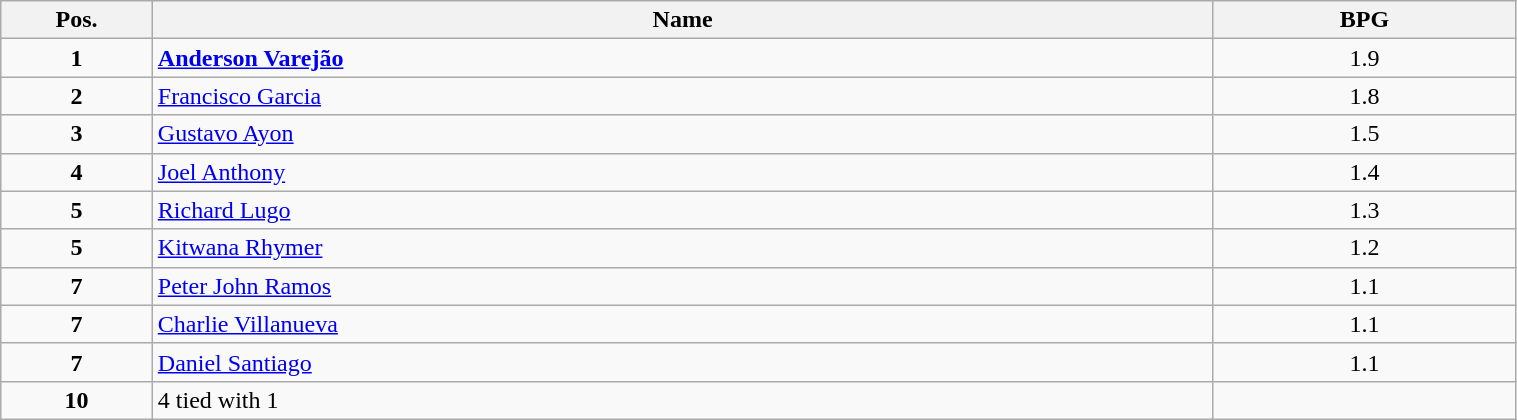<table class=wikitable width="80%">
<tr>
<th width="10%">Pos.</th>
<th width="70%">Name</th>
<th width="20%">BPG</th>
</tr>
<tr>
<td align=center><strong>1</strong></td>
<td> <strong><a href='#'>Anderson Varejão</a></strong></td>
<td align=center>1.9</td>
</tr>
<tr>
<td align=center><strong>2</strong></td>
<td> <a href='#'>Francisco Garcia</a></td>
<td align=center>1.8</td>
</tr>
<tr>
<td align=center><strong>3</strong></td>
<td> <a href='#'>Gustavo Ayon</a></td>
<td align=center>1.5</td>
</tr>
<tr>
<td align=center><strong>4</strong></td>
<td> <a href='#'>Joel Anthony</a></td>
<td align=center>1.4</td>
</tr>
<tr>
<td align=center><strong>5</strong></td>
<td> <a href='#'>Richard Lugo</a></td>
<td align=center>1.3</td>
</tr>
<tr>
<td align=center><strong>5</strong></td>
<td> <a href='#'>Kitwana Rhymer</a></td>
<td align=center>1.2</td>
</tr>
<tr>
<td align=center><strong>7</strong></td>
<td> <a href='#'>Peter John Ramos</a></td>
<td align=center>1.1</td>
</tr>
<tr>
<td align=center><strong>7</strong></td>
<td> <a href='#'>Charlie Villanueva</a></td>
<td align=center>1.1</td>
</tr>
<tr>
<td align=center><strong>7</strong></td>
<td> <a href='#'>Daniel Santiago</a></td>
<td align=center>1.1</td>
</tr>
<tr>
<td align=center><strong>10</strong></td>
<td>4 tied with 1</td>
<td></td>
</tr>
</table>
